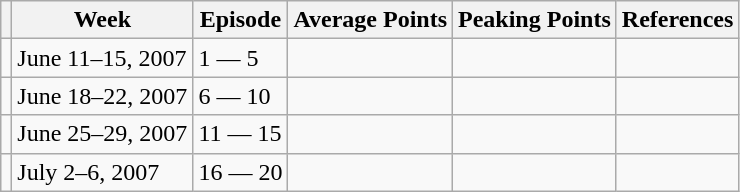<table class="wikitable">
<tr>
<th></th>
<th>Week</th>
<th>Episode</th>
<th>Average Points</th>
<th>Peaking Points</th>
<th>References</th>
</tr>
<tr>
<td></td>
<td>June 11–15, 2007</td>
<td>1 — 5</td>
<td></td>
<td></td>
<td></td>
</tr>
<tr>
<td></td>
<td>June 18–22, 2007</td>
<td>6 — 10</td>
<td></td>
<td></td>
<td></td>
</tr>
<tr>
<td></td>
<td>June 25–29, 2007</td>
<td>11 — 15</td>
<td></td>
<td></td>
<td></td>
</tr>
<tr>
<td></td>
<td>July 2–6, 2007</td>
<td>16 — 20</td>
<td></td>
<td></td>
<td></td>
</tr>
</table>
